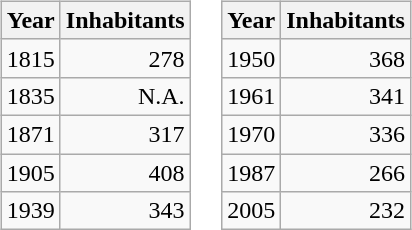<table border="0">
<tr>
<td valign="top"><br><table class="wikitable">
<tr>
<th>Year</th>
<th>Inhabitants</th>
</tr>
<tr>
<td>1815</td>
<td align="right">278</td>
</tr>
<tr>
<td>1835</td>
<td align="right">N.A.</td>
</tr>
<tr>
<td>1871</td>
<td align="right">317</td>
</tr>
<tr>
<td>1905</td>
<td align="right">408</td>
</tr>
<tr>
<td>1939</td>
<td align="right">343</td>
</tr>
</table>
</td>
<td valign="top"><br><table class="wikitable">
<tr>
<th>Year</th>
<th>Inhabitants</th>
</tr>
<tr>
<td>1950</td>
<td align="right">368</td>
</tr>
<tr>
<td>1961</td>
<td align="right">341</td>
</tr>
<tr>
<td>1970</td>
<td align="right">336</td>
</tr>
<tr>
<td>1987</td>
<td align="right">266</td>
</tr>
<tr>
<td>2005</td>
<td align="right">232</td>
</tr>
</table>
</td>
</tr>
</table>
